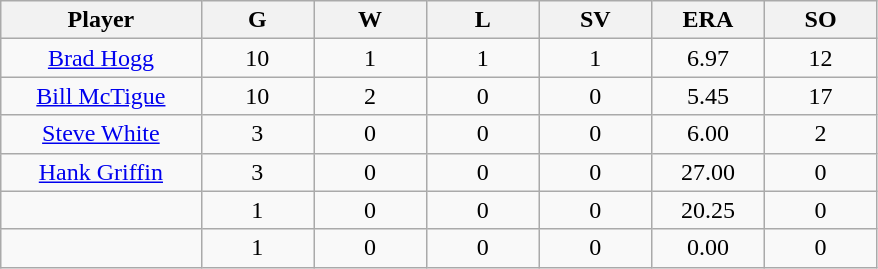<table class="wikitable sortable">
<tr>
<th bgcolor="#DDDDFF" width="16%">Player</th>
<th bgcolor="#DDDDFF" width="9%">G</th>
<th bgcolor="#DDDDFF" width="9%">W</th>
<th bgcolor="#DDDDFF" width="9%">L</th>
<th bgcolor="#DDDDFF" width="9%">SV</th>
<th bgcolor="#DDDDFF" width="9%">ERA</th>
<th bgcolor="#DDDDFF" width="9%">SO</th>
</tr>
<tr align="center">
<td><a href='#'>Brad Hogg</a></td>
<td>10</td>
<td>1</td>
<td>1</td>
<td>1</td>
<td>6.97</td>
<td>12</td>
</tr>
<tr align=center>
<td><a href='#'>Bill McTigue</a></td>
<td>10</td>
<td>2</td>
<td>0</td>
<td>0</td>
<td>5.45</td>
<td>17</td>
</tr>
<tr align=center>
<td><a href='#'>Steve White</a></td>
<td>3</td>
<td>0</td>
<td>0</td>
<td>0</td>
<td>6.00</td>
<td>2</td>
</tr>
<tr align=center>
<td><a href='#'>Hank Griffin</a></td>
<td>3</td>
<td>0</td>
<td>0</td>
<td>0</td>
<td>27.00</td>
<td>0</td>
</tr>
<tr align=center>
<td></td>
<td>1</td>
<td>0</td>
<td>0</td>
<td>0</td>
<td>20.25</td>
<td>0</td>
</tr>
<tr align="center">
<td></td>
<td>1</td>
<td>0</td>
<td>0</td>
<td>0</td>
<td>0.00</td>
<td>0</td>
</tr>
</table>
